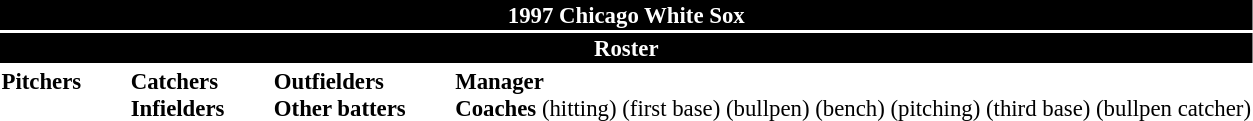<table class="toccolours" style="font-size: 95%;">
<tr>
<th colspan="10" style="background-color: black; color: #FFFFFF; text-align: center;">1997 Chicago White Sox</th>
</tr>
<tr>
<td colspan="10" style="background-color:black; color: white; text-align: center;"><strong>Roster</strong></td>
</tr>
<tr>
<td valign="top"><strong>Pitchers</strong><br>




















</td>
<td width="25px"></td>
<td valign="top"><strong>Catchers</strong><br>




<strong>Infielders</strong>







</td>
<td width="25px"></td>
<td valign="top"><strong>Outfielders</strong><br>








<strong>Other batters</strong>
</td>
<td width="25px"></td>
<td valign="top"><strong>Manager</strong><br>
<strong>Coaches</strong>
 (hitting)
 (first base)
 (bullpen)
 (bench)
 (pitching)
 (third base)
 (bullpen catcher)</td>
</tr>
</table>
